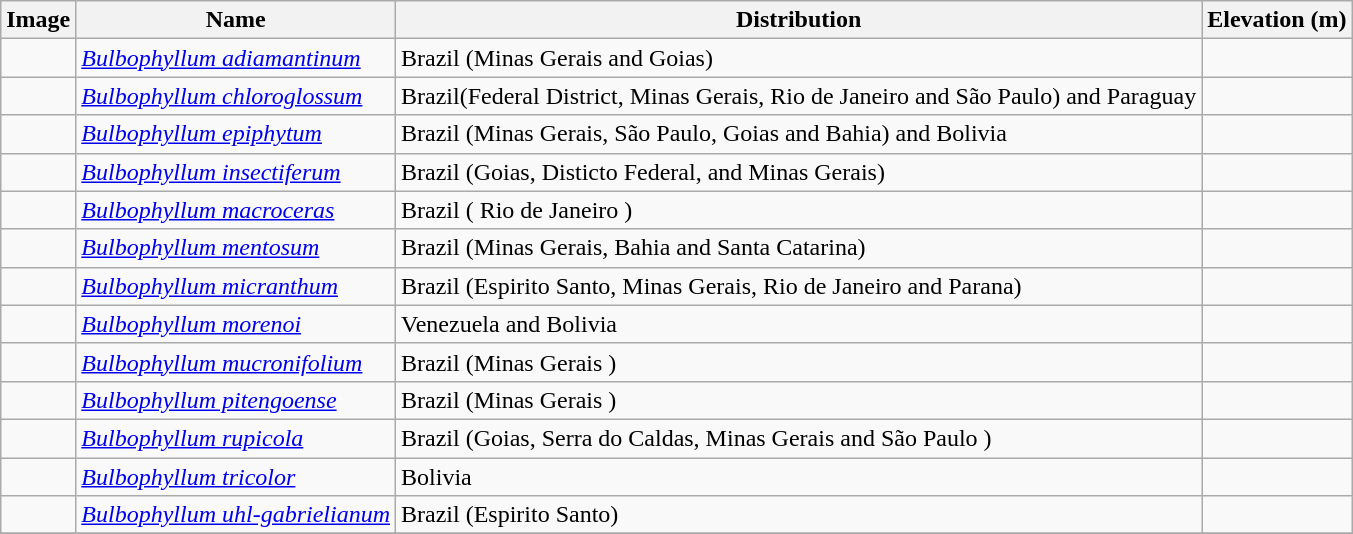<table class="wikitable ">
<tr>
<th>Image</th>
<th>Name</th>
<th>Distribution</th>
<th>Elevation (m)</th>
</tr>
<tr>
<td></td>
<td><em><a href='#'>Bulbophyllum adiamantinum</a></em> </td>
<td>Brazil (Minas Gerais and Goias)</td>
<td></td>
</tr>
<tr>
<td></td>
<td><em><a href='#'>Bulbophyllum chloroglossum</a></em> </td>
<td>Brazil(Federal District, Minas Gerais, Rio de Janeiro and São Paulo) and Paraguay</td>
<td></td>
</tr>
<tr>
<td></td>
<td><em><a href='#'>Bulbophyllum epiphytum</a></em> </td>
<td>Brazil (Minas Gerais, São Paulo, Goias and Bahia) and Bolivia</td>
<td></td>
</tr>
<tr>
<td></td>
<td><em><a href='#'>Bulbophyllum insectiferum</a></em> </td>
<td>Brazil (Goias, Disticto Federal, and Minas Gerais)</td>
<td></td>
</tr>
<tr>
<td></td>
<td><em><a href='#'>Bulbophyllum macroceras</a></em> </td>
<td>Brazil ( Rio de Janeiro )</td>
<td></td>
</tr>
<tr>
<td></td>
<td><em><a href='#'>Bulbophyllum mentosum</a></em> </td>
<td>Brazil (Minas Gerais, Bahia and Santa Catarina)</td>
<td></td>
</tr>
<tr>
<td></td>
<td><em><a href='#'>Bulbophyllum micranthum</a></em> </td>
<td>Brazil (Espirito Santo, Minas Gerais, Rio de Janeiro and Parana)</td>
<td></td>
</tr>
<tr>
<td></td>
<td><em><a href='#'>Bulbophyllum morenoi</a></em> </td>
<td>Venezuela and Bolivia</td>
<td></td>
</tr>
<tr>
<td></td>
<td><em><a href='#'>Bulbophyllum mucronifolium</a></em> </td>
<td>Brazil (Minas Gerais )</td>
<td></td>
</tr>
<tr>
<td></td>
<td><em><a href='#'>Bulbophyllum pitengoense</a></em> </td>
<td>Brazil (Minas Gerais )</td>
<td></td>
</tr>
<tr>
<td></td>
<td><em><a href='#'>Bulbophyllum rupicola</a></em> </td>
<td>Brazil (Goias, Serra do Caldas, Minas Gerais and São Paulo )</td>
<td></td>
</tr>
<tr>
<td></td>
<td><em><a href='#'>Bulbophyllum tricolor</a></em> </td>
<td>Bolivia</td>
<td></td>
</tr>
<tr>
<td></td>
<td><em><a href='#'>Bulbophyllum uhl-gabrielianum</a></em> </td>
<td>Brazil (Espirito Santo)</td>
<td></td>
</tr>
<tr>
</tr>
</table>
